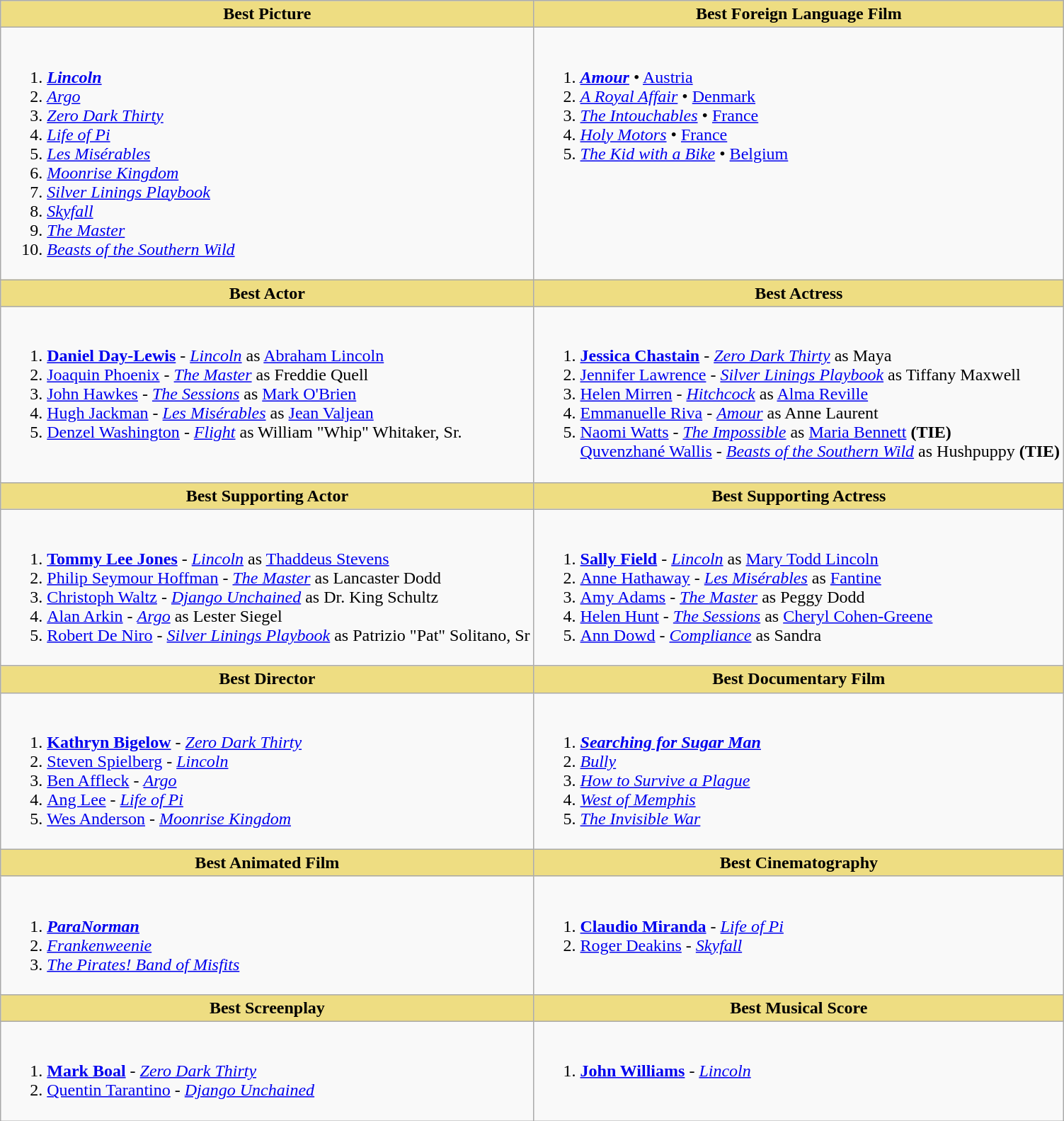<table class=wikitable style="width=100%">
<tr>
<th style="background:#EEDD82;" ! style="width="50%">Best Picture</th>
<th style="background:#EEDD82;" ! style="width="50%">Best Foreign Language Film</th>
</tr>
<tr>
<td valign="top"><br><ol><li><strong><em><a href='#'>Lincoln</a></em></strong></li><li><em><a href='#'>Argo</a></em></li><li><em><a href='#'>Zero Dark Thirty</a></em></li><li><em><a href='#'>Life of Pi</a></em></li><li><em><a href='#'>Les Misérables</a></em></li><li><em><a href='#'>Moonrise Kingdom</a></em></li><li><em><a href='#'>Silver Linings Playbook</a></em></li><li><em><a href='#'>Skyfall</a></em></li><li><em><a href='#'>The Master</a></em></li><li><em><a href='#'>Beasts of the Southern Wild</a></em></li></ol></td>
<td valign="top"><br><ol><li><strong><em><a href='#'>Amour</a></em></strong> • <a href='#'>Austria</a></li><li><em><a href='#'>A Royal Affair</a></em> • <a href='#'>Denmark</a></li><li><em><a href='#'>The Intouchables</a></em> • <a href='#'>France</a></li><li><em><a href='#'>Holy Motors</a></em> • <a href='#'>France</a></li><li><em><a href='#'>The Kid with a Bike</a></em> • <a href='#'>Belgium</a></li></ol></td>
</tr>
<tr>
<th style="background:#EEDD82;" ! style="width="50%">Best Actor</th>
<th style="background:#EEDD82;" ! style="width="50%">Best Actress</th>
</tr>
<tr>
<td valign="top"><br><ol><li><strong><a href='#'>Daniel Day-Lewis</a></strong> - <em><a href='#'>Lincoln</a></em> as <a href='#'>Abraham Lincoln</a></li><li><a href='#'>Joaquin Phoenix</a> - <em><a href='#'>The Master</a></em> as Freddie Quell</li><li><a href='#'>John Hawkes</a> - <em><a href='#'>The Sessions</a></em> as <a href='#'>Mark O'Brien</a></li><li><a href='#'>Hugh Jackman</a> - <em><a href='#'>Les Misérables</a></em> as <a href='#'>Jean Valjean</a></li><li><a href='#'>Denzel Washington</a> - <em><a href='#'>Flight</a></em> as William "Whip" Whitaker, Sr.</li></ol></td>
<td valign="top"><br><ol><li><strong><a href='#'>Jessica Chastain</a></strong> - <em><a href='#'>Zero Dark Thirty</a></em> as Maya</li><li><a href='#'>Jennifer Lawrence</a> - <em><a href='#'>Silver Linings Playbook</a></em> as Tiffany Maxwell</li><li><a href='#'>Helen Mirren</a> - <em><a href='#'>Hitchcock</a></em> as <a href='#'>Alma Reville</a></li><li><a href='#'>Emmanuelle Riva</a> - <em><a href='#'>Amour</a></em> as Anne Laurent</li><li><a href='#'>Naomi Watts</a> - <em><a href='#'>The Impossible</a></em> as <a href='#'>Maria Bennett</a> <strong>(TIE)</strong> <br> <a href='#'>Quvenzhané Wallis</a> - <em><a href='#'>Beasts of the Southern Wild</a></em> as Hushpuppy <strong>(TIE)</strong></li></ol></td>
</tr>
<tr>
<th style="background:#EEDD82;" ! style="width="50%">Best Supporting Actor</th>
<th style="background:#EEDD82;" ! style="width="50%">Best Supporting Actress</th>
</tr>
<tr>
<td valign="top"><br><ol><li><strong><a href='#'>Tommy Lee Jones</a></strong> - <em><a href='#'>Lincoln</a></em> as <a href='#'>Thaddeus Stevens</a></li><li><a href='#'>Philip Seymour Hoffman</a> - <em><a href='#'>The Master</a></em> as Lancaster Dodd</li><li><a href='#'>Christoph Waltz</a> - <em><a href='#'>Django Unchained</a></em> as Dr. King Schultz</li><li><a href='#'>Alan Arkin</a> - <em><a href='#'>Argo</a></em> as Lester Siegel</li><li><a href='#'>Robert De Niro</a> - <em><a href='#'>Silver Linings Playbook</a></em> as Patrizio "Pat" Solitano, Sr</li></ol></td>
<td valign="top"><br><ol><li><strong><a href='#'>Sally Field</a></strong> - <em><a href='#'>Lincoln</a></em> as <a href='#'>Mary Todd Lincoln</a></li><li><a href='#'>Anne Hathaway</a> - <em><a href='#'>Les Misérables</a></em> as <a href='#'>Fantine</a></li><li><a href='#'>Amy Adams</a> - <em><a href='#'>The Master</a></em> as Peggy Dodd</li><li><a href='#'>Helen Hunt</a> - <em><a href='#'>The Sessions</a></em> as <a href='#'>Cheryl Cohen-Greene</a></li><li><a href='#'>Ann Dowd</a> - <em><a href='#'>Compliance</a></em> as Sandra</li></ol></td>
</tr>
<tr>
<th style="background:#EEDD82;" ! style="width="50%">Best Director</th>
<th style="background:#EEDD82;" ! style="width="50%">Best Documentary Film</th>
</tr>
<tr>
<td valign="top"><br><ol><li><strong><a href='#'>Kathryn Bigelow</a></strong> - <em><a href='#'>Zero Dark Thirty</a></em></li><li><a href='#'>Steven Spielberg</a> - <em><a href='#'>Lincoln</a></em></li><li><a href='#'>Ben Affleck</a> - <em><a href='#'>Argo</a></em></li><li><a href='#'>Ang Lee</a> - <em><a href='#'>Life of Pi</a></em></li><li><a href='#'>Wes Anderson</a> - <em><a href='#'>Moonrise Kingdom</a></em></li></ol></td>
<td valign="top"><br><ol><li><strong><em><a href='#'>Searching for Sugar Man</a></em></strong></li><li><em><a href='#'>Bully</a></em></li><li><em><a href='#'>How to Survive a Plague</a></em></li><li><em><a href='#'>West of Memphis</a></em></li><li><em><a href='#'>The Invisible War</a></em></li></ol></td>
</tr>
<tr>
<th style="background:#EEDD82;" ! style="width="50%">Best Animated Film</th>
<th style="background:#EEDD82;" ! style="width="50%">Best Cinematography</th>
</tr>
<tr>
<td valign="top"><br><ol><li><strong><em><a href='#'>ParaNorman</a></em></strong></li><li><em><a href='#'>Frankenweenie</a></em></li><li><em><a href='#'>The Pirates! Band of Misfits</a></em></li></ol></td>
<td valign="top"><br><ol><li><strong><a href='#'>Claudio Miranda</a></strong> - <em><a href='#'>Life of Pi</a></em></li><li><a href='#'>Roger Deakins</a> - <em><a href='#'>Skyfall</a></em></li></ol></td>
</tr>
<tr>
<th style="background:#EEDD82;" ! style="width="50%">Best Screenplay</th>
<th style="background:#EEDD82;" ! style="width="50%">Best Musical Score</th>
</tr>
<tr>
<td valign="top"><br><ol><li><strong><a href='#'>Mark Boal</a></strong> - <em><a href='#'>Zero Dark Thirty</a></em></li><li><a href='#'>Quentin Tarantino</a> - <em><a href='#'>Django Unchained</a></em></li></ol></td>
<td valign="top"><br><ol><li><strong><a href='#'>John Williams</a></strong> - <em><a href='#'>Lincoln</a></em></li></ol></td>
</tr>
</table>
